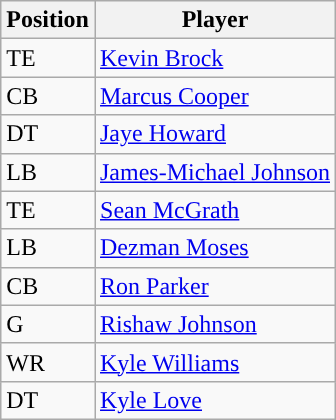<table class="wikitable sortable">
<tr>
<th>Position</th>
<th>Player</th>
</tr>
<tr>
<td>TE</td>
<td><a href='#'>Kevin Brock</a></td>
</tr>
<tr>
<td>CB</td>
<td><a href='#'>Marcus Cooper</a></td>
</tr>
<tr>
<td>DT</td>
<td><a href='#'>Jaye Howard</a></td>
</tr>
<tr>
<td>LB</td>
<td><a href='#'>James-Michael Johnson</a></td>
</tr>
<tr>
<td>TE</td>
<td><a href='#'>Sean McGrath</a></td>
</tr>
<tr>
<td>LB</td>
<td><a href='#'>Dezman Moses</a></td>
</tr>
<tr>
<td>CB</td>
<td><a href='#'>Ron Parker</a></td>
</tr>
<tr>
<td>G</td>
<td><a href='#'>Rishaw Johnson</a></td>
</tr>
<tr>
<td>WR</td>
<td><a href='#'>Kyle Williams</a></td>
</tr>
<tr>
<td>DT</td>
<td><a href='#'>Kyle Love</a></td>
</tr>
</table>
